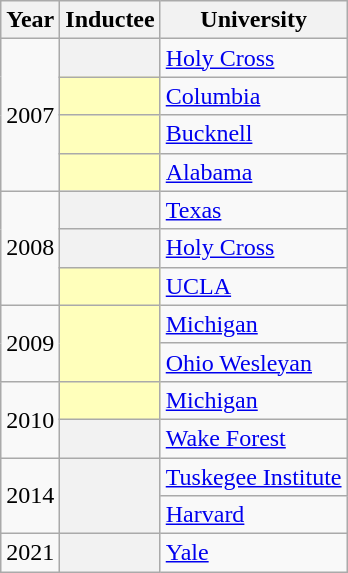<table class="wikitable sortable plainrowheaders">
<tr>
<th scope="col">Year</th>
<th scope="col">Inductee</th>
<th scope="col">University</th>
</tr>
<tr>
<td rowspan="4">2007</td>
<th scope="row"></th>
<td><a href='#'>Holy Cross</a></td>
</tr>
<tr>
<th scope="row" style="background:#ffb;"></th>
<td><a href='#'>Columbia</a></td>
</tr>
<tr>
<th scope="row" style="background:#ffb;"></th>
<td><a href='#'>Bucknell</a></td>
</tr>
<tr>
<th scope="row" style="background:#ffb;"></th>
<td><a href='#'>Alabama</a></td>
</tr>
<tr>
<td rowspan="3">2008</td>
<th scope="row"></th>
<td><a href='#'>Texas</a></td>
</tr>
<tr>
<th scope="row"></th>
<td><a href='#'>Holy Cross</a></td>
</tr>
<tr>
<th scope="row" style="background:#ffb;"></th>
<td><a href='#'>UCLA</a></td>
</tr>
<tr>
<td rowspan="2">2009</td>
<th scope="row" style="background:#ffb;" rowspan="2"></th>
<td><a href='#'>Michigan</a></td>
</tr>
<tr>
<td><a href='#'>Ohio Wesleyan</a></td>
</tr>
<tr>
<td rowspan="2">2010</td>
<th scope="row" style="background:#ffb;"></th>
<td><a href='#'>Michigan</a></td>
</tr>
<tr>
<th scope="row"></th>
<td><a href='#'>Wake Forest</a></td>
</tr>
<tr>
<td rowspan="2">2014</td>
<th scope="row" rowspan="2"></th>
<td><a href='#'>Tuskegee Institute</a></td>
</tr>
<tr>
<td><a href='#'>Harvard</a></td>
</tr>
<tr>
<td>2021</td>
<th scope="row"></th>
<td><a href='#'>Yale</a></td>
</tr>
</table>
